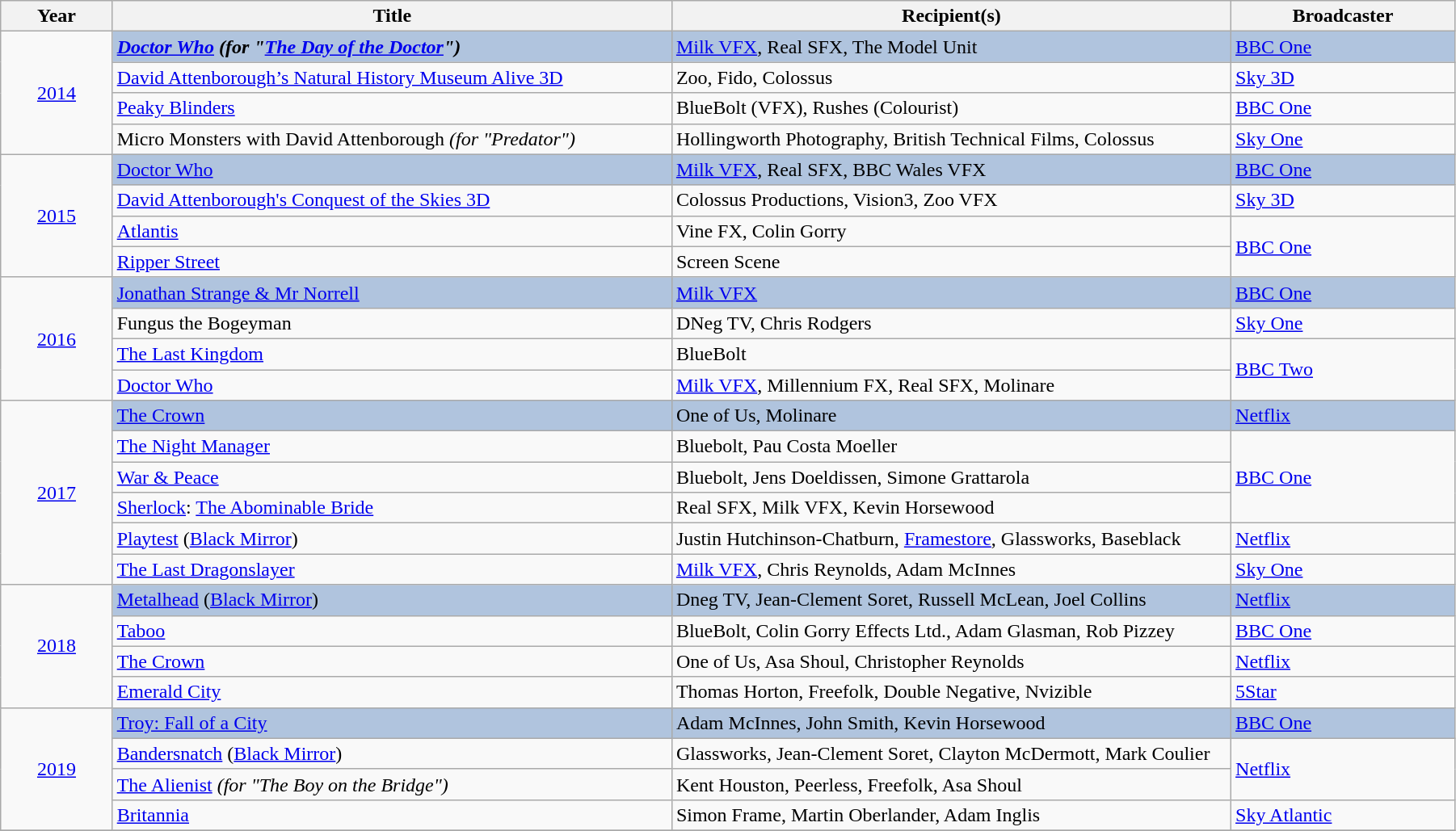<table class="wikitable" width="95%">
<tr>
<th width=5%>Year</th>
<th width=25%>Title</th>
<th width=25%>Recipient(s)</th>
<th width=10%>Broadcaster</th>
</tr>
<tr>
<td rowspan="4" style="text-align:center;"><a href='#'>2014</a></td>
<td style="background:#B0C4DE;"><strong><em><a href='#'>Doctor Who</a><em> (for "<a href='#'>The Day of the Doctor</a>")<strong></td>
<td style="background:#B0C4DE;"></strong><a href='#'>Milk VFX</a>, Real SFX, The Model Unit<strong></td>
<td style="background:#B0C4DE;"></strong><a href='#'>BBC One</a><strong></td>
</tr>
<tr>
<td></em><a href='#'>David Attenborough’s Natural History Museum Alive 3D</a><em></td>
<td>Zoo, Fido, Colossus</td>
<td><a href='#'>Sky 3D</a></td>
</tr>
<tr>
<td></em><a href='#'>Peaky Blinders</a><em></td>
<td>BlueBolt (VFX), Rushes (Colourist)</td>
<td><a href='#'>BBC One</a></td>
</tr>
<tr>
<td></em>Micro Monsters with David Attenborough<em> (for "Predator")</td>
<td>Hollingworth Photography, British Technical Films, Colossus</td>
<td><a href='#'>Sky One</a></td>
</tr>
<tr>
<td rowspan="4" style="text-align:center;"><a href='#'>2015</a></td>
<td style="background:#B0C4DE;"></em></strong><a href='#'>Doctor Who</a><strong><em></td>
<td style="background:#B0C4DE;"></strong><a href='#'>Milk VFX</a>, Real SFX, BBC Wales VFX<strong></td>
<td style="background:#B0C4DE;"></strong><a href='#'>BBC One</a><strong></td>
</tr>
<tr>
<td></em><a href='#'>David Attenborough's Conquest of the Skies 3D</a><em></td>
<td>Colossus Productions, Vision3, Zoo VFX</td>
<td><a href='#'>Sky 3D</a></td>
</tr>
<tr>
<td></em><a href='#'>Atlantis</a><em></td>
<td>Vine FX, Colin Gorry</td>
<td rowspan="2"><a href='#'>BBC One</a></td>
</tr>
<tr>
<td></em><a href='#'>Ripper Street</a><em></td>
<td>Screen Scene</td>
</tr>
<tr>
<td rowspan="4" style="text-align:center;"><a href='#'>2016</a></td>
<td style="background:#B0C4DE;"></em></strong><a href='#'>Jonathan Strange & Mr Norrell</a><strong><em></td>
<td style="background:#B0C4DE;"></strong><a href='#'>Milk VFX</a><strong></td>
<td style="background:#B0C4DE;"></strong><a href='#'>BBC One</a><strong></td>
</tr>
<tr>
<td></em>Fungus the Bogeyman<em></td>
<td>DNeg TV, Chris Rodgers</td>
<td><a href='#'>Sky One</a></td>
</tr>
<tr>
<td></em><a href='#'>The Last Kingdom</a><em></td>
<td>BlueBolt</td>
<td rowspan="2"><a href='#'>BBC Two</a></td>
</tr>
<tr>
<td></em><a href='#'>Doctor Who</a><em></td>
<td><a href='#'>Milk VFX</a>, Millennium FX, Real SFX, Molinare</td>
</tr>
<tr>
<td rowspan="6" style="text-align:center;"><a href='#'>2017</a><br></td>
<td style="background:#B0C4DE;"></em></strong><a href='#'>The Crown</a><strong><em></td>
<td style="background:#B0C4DE;"></strong>One of Us, Molinare<strong></td>
<td style="background:#B0C4DE;"></strong><a href='#'>Netflix</a><strong></td>
</tr>
<tr>
<td></em><a href='#'>The Night Manager</a><em></td>
<td>Bluebolt, Pau Costa Moeller</td>
<td rowspan="3"><a href='#'>BBC One</a></td>
</tr>
<tr>
<td></em><a href='#'>War & Peace</a><em></td>
<td>Bluebolt, Jens Doeldissen, Simone Grattarola</td>
</tr>
<tr>
<td></em><a href='#'>Sherlock</a>: <a href='#'>The Abominable Bride</a><em></td>
<td>Real SFX, Milk VFX, Kevin Horsewood</td>
</tr>
<tr>
<td></em><a href='#'>Playtest</a> (<a href='#'>Black Mirror</a>)<em></td>
<td>Justin Hutchinson-Chatburn, <a href='#'>Framestore</a>, Glassworks, Baseblack</td>
<td><a href='#'>Netflix</a></td>
</tr>
<tr>
<td></em><a href='#'>The Last Dragonslayer</a><em></td>
<td><a href='#'>Milk VFX</a>, Chris Reynolds, Adam McInnes</td>
<td><a href='#'>Sky One</a></td>
</tr>
<tr>
<td rowspan="4" style="text-align:center;"><a href='#'>2018</a><br></td>
<td style="background:#B0C4DE;"></em></strong><a href='#'>Metalhead</a> (<a href='#'>Black Mirror</a>)<strong><em></td>
<td style="background:#B0C4DE;"></strong>Dneg TV, Jean-Clement Soret, Russell McLean, Joel Collins<strong></td>
<td style="background:#B0C4DE;"></strong><a href='#'>Netflix</a><strong></td>
</tr>
<tr>
<td></em><a href='#'>Taboo</a><em></td>
<td>BlueBolt, Colin Gorry Effects Ltd., Adam Glasman, Rob Pizzey</td>
<td><a href='#'>BBC One</a></td>
</tr>
<tr>
<td></em><a href='#'>The Crown</a><em></td>
<td>One of Us, Asa Shoul, Christopher Reynolds</td>
<td><a href='#'>Netflix</a></td>
</tr>
<tr>
<td></em><a href='#'>Emerald City</a><em></td>
<td>Thomas Horton, Freefolk, Double Negative, Nvizible</td>
<td><a href='#'>5Star</a></td>
</tr>
<tr>
<td rowspan="4" style="text-align:center;"><a href='#'>2019</a><br></td>
<td style="background:#B0C4DE;"></em></strong><a href='#'>Troy: Fall of a City</a><strong><em></td>
<td style="background:#B0C4DE;"></strong>Adam McInnes, John Smith, Kevin Horsewood<strong></td>
<td style="background:#B0C4DE;"></strong><a href='#'>BBC One</a><strong></td>
</tr>
<tr>
<td></em><a href='#'>Bandersnatch</a> (<a href='#'>Black Mirror</a>)<em></td>
<td>Glassworks, Jean-Clement Soret, Clayton McDermott, Mark Coulier</td>
<td rowspan="2"><a href='#'>Netflix</a></td>
</tr>
<tr>
<td></em><a href='#'>The Alienist</a><em> (for "The Boy on the Bridge")</td>
<td>Kent Houston, Peerless, Freefolk, Asa Shoul</td>
</tr>
<tr>
<td></em><a href='#'>Britannia</a><em></td>
<td>Simon Frame, Martin Oberlander, Adam Inglis</td>
<td><a href='#'>Sky Atlantic</a></td>
</tr>
<tr>
</tr>
</table>
